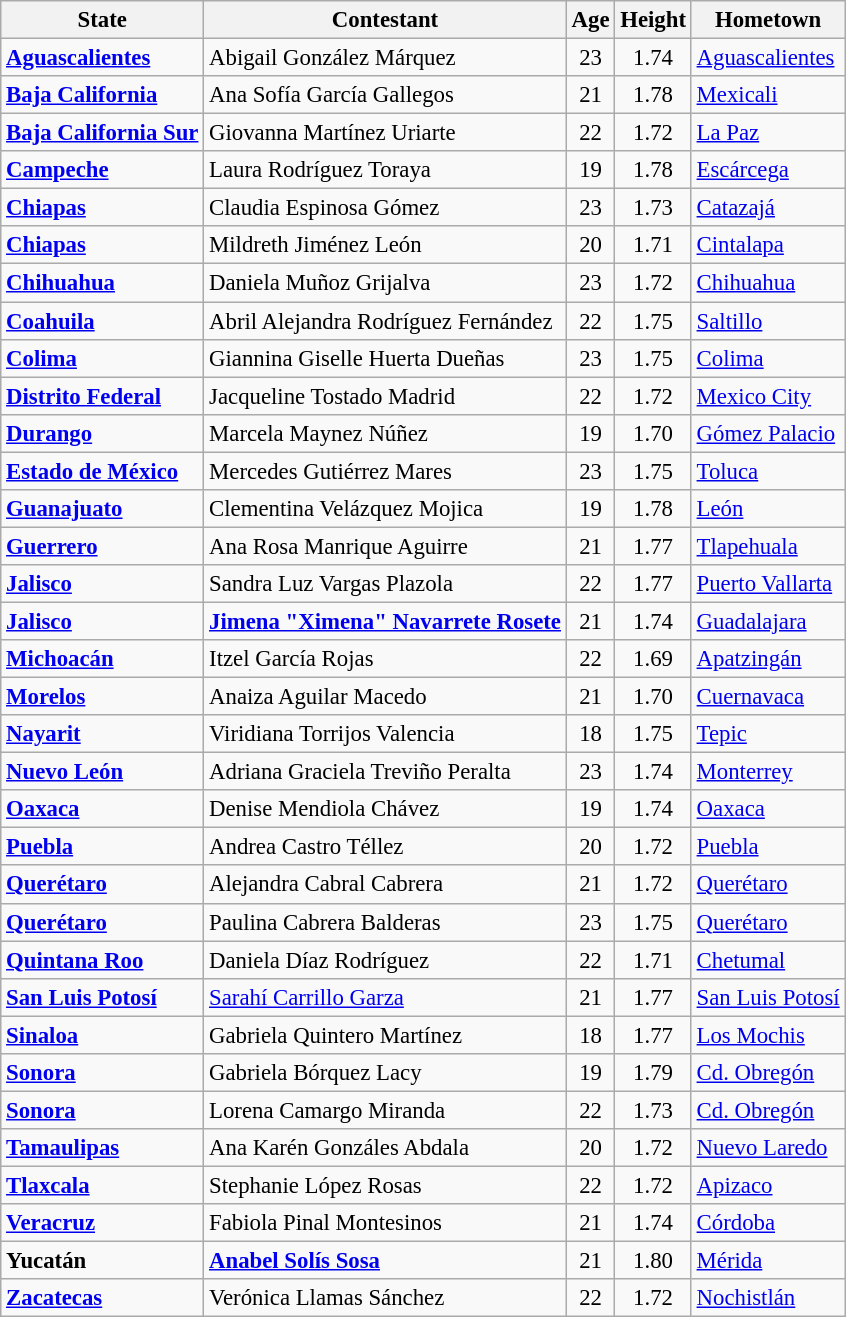<table class="wikitable sortable" style="font-size:95%;">
<tr>
<th>State</th>
<th>Contestant</th>
<th>Age</th>
<th>Height</th>
<th>Hometown</th>
</tr>
<tr>
<td><strong> <a href='#'>Aguascalientes</a></strong></td>
<td>Abigail González Márquez</td>
<td align="center">23</td>
<td align="center">1.74</td>
<td><a href='#'>Aguascalientes</a></td>
</tr>
<tr>
<td><strong> <a href='#'>Baja California</a></strong></td>
<td>Ana Sofía García Gallegos</td>
<td align="center">21</td>
<td align="center">1.78</td>
<td><a href='#'>Mexicali</a></td>
</tr>
<tr>
<td><strong> <a href='#'>Baja California Sur</a></strong></td>
<td>Giovanna Martínez Uriarte</td>
<td align="center">22</td>
<td align="center">1.72</td>
<td><a href='#'>La Paz</a></td>
</tr>
<tr>
<td><strong> <a href='#'>Campeche</a></strong></td>
<td>Laura Rodríguez Toraya</td>
<td align="center">19</td>
<td align="center">1.78</td>
<td><a href='#'>Escárcega</a></td>
</tr>
<tr>
<td><strong> <a href='#'>Chiapas</a></strong></td>
<td>Claudia Espinosa Gómez</td>
<td align="center">23</td>
<td align="center">1.73</td>
<td><a href='#'>Catazajá</a></td>
</tr>
<tr>
<td><strong> <a href='#'>Chiapas</a></strong></td>
<td>Mildreth Jiménez León</td>
<td align="center">20</td>
<td align="center">1.71</td>
<td><a href='#'>Cintalapa</a></td>
</tr>
<tr>
<td><strong> <a href='#'>Chihuahua</a></strong></td>
<td>Daniela Muñoz Grijalva</td>
<td align="center">23</td>
<td align="center">1.72</td>
<td><a href='#'>Chihuahua</a></td>
</tr>
<tr>
<td><strong> <a href='#'>Coahuila</a></strong></td>
<td>Abril Alejandra Rodríguez Fernández</td>
<td align="center">22</td>
<td align="center">1.75</td>
<td><a href='#'>Saltillo</a></td>
</tr>
<tr>
<td><strong> <a href='#'>Colima</a></strong></td>
<td>Giannina Giselle Huerta Dueñas</td>
<td align="center">23</td>
<td align="center">1.75</td>
<td><a href='#'>Colima</a></td>
</tr>
<tr>
<td><strong> <a href='#'>Distrito Federal</a></strong></td>
<td>Jacqueline Tostado Madrid</td>
<td align="center">22</td>
<td align="center">1.72</td>
<td><a href='#'>Mexico City</a></td>
</tr>
<tr>
<td><strong> <a href='#'>Durango</a></strong></td>
<td>Marcela Maynez Núñez</td>
<td align="center">19</td>
<td align="center">1.70</td>
<td><a href='#'>Gómez Palacio</a></td>
</tr>
<tr>
<td><strong> <a href='#'>Estado de México</a></strong></td>
<td>Mercedes Gutiérrez Mares</td>
<td align="center">23</td>
<td align="center">1.75</td>
<td><a href='#'>Toluca</a></td>
</tr>
<tr>
<td><strong> <a href='#'>Guanajuato</a></strong></td>
<td>Clementina Velázquez Mojica</td>
<td align="center">19</td>
<td align="center">1.78</td>
<td><a href='#'>León</a></td>
</tr>
<tr>
<td><strong> <a href='#'>Guerrero</a></strong></td>
<td>Ana Rosa Manrique Aguirre</td>
<td align="center">21</td>
<td align="center">1.77</td>
<td><a href='#'>Tlapehuala</a></td>
</tr>
<tr>
<td><strong> <a href='#'>Jalisco</a></strong></td>
<td>Sandra Luz Vargas Plazola</td>
<td align="center">22</td>
<td align="center">1.77</td>
<td><a href='#'>Puerto Vallarta</a></td>
</tr>
<tr>
<td><strong> <a href='#'>Jalisco</a></strong></td>
<td><strong><a href='#'>Jimena "Ximena" Navarrete Rosete</a></strong></td>
<td align="center">21</td>
<td align="center">1.74</td>
<td><a href='#'>Guadalajara</a></td>
</tr>
<tr>
<td><strong> <a href='#'>Michoacán</a></strong></td>
<td>Itzel García Rojas</td>
<td align="center">22</td>
<td align="center">1.69</td>
<td><a href='#'>Apatzingán</a></td>
</tr>
<tr>
<td><strong> <a href='#'>Morelos</a></strong></td>
<td>Anaiza Aguilar Macedo</td>
<td align="center">21</td>
<td align="center">1.70</td>
<td><a href='#'>Cuernavaca</a></td>
</tr>
<tr>
<td><strong> <a href='#'>Nayarit</a></strong></td>
<td>Viridiana Torrijos Valencia</td>
<td align="center">18</td>
<td align="center">1.75</td>
<td><a href='#'>Tepic</a></td>
</tr>
<tr>
<td><strong> <a href='#'>Nuevo León</a></strong></td>
<td>Adriana Graciela Treviño Peralta</td>
<td align="center">23</td>
<td align="center">1.74</td>
<td><a href='#'>Monterrey</a></td>
</tr>
<tr>
<td><strong> <a href='#'>Oaxaca</a></strong></td>
<td>Denise Mendiola Chávez</td>
<td align="center">19</td>
<td align="center">1.74</td>
<td><a href='#'>Oaxaca</a></td>
</tr>
<tr>
<td><strong> <a href='#'>Puebla</a></strong></td>
<td>Andrea Castro Téllez</td>
<td align="center">20</td>
<td align="center">1.72</td>
<td><a href='#'>Puebla</a></td>
</tr>
<tr>
<td><strong> <a href='#'>Querétaro</a></strong></td>
<td>Alejandra Cabral Cabrera</td>
<td align="center">21</td>
<td align="center">1.72</td>
<td><a href='#'>Querétaro</a></td>
</tr>
<tr>
<td><strong> <a href='#'>Querétaro</a></strong></td>
<td>Paulina Cabrera Balderas</td>
<td align="center">23</td>
<td align="center">1.75</td>
<td><a href='#'>Querétaro</a></td>
</tr>
<tr>
<td><strong> <a href='#'>Quintana Roo</a></strong></td>
<td>Daniela Díaz Rodríguez</td>
<td align="center">22</td>
<td align="center">1.71</td>
<td><a href='#'>Chetumal</a></td>
</tr>
<tr>
<td><strong> <a href='#'>San Luis Potosí</a></strong></td>
<td><a href='#'>Sarahí Carrillo Garza</a></td>
<td align="center">21</td>
<td align="center">1.77</td>
<td><a href='#'>San Luis Potosí</a></td>
</tr>
<tr>
<td><strong> <a href='#'>Sinaloa</a></strong></td>
<td>Gabriela Quintero Martínez</td>
<td align="center">18</td>
<td align="center">1.77</td>
<td><a href='#'>Los Mochis</a></td>
</tr>
<tr>
<td><strong> <a href='#'>Sonora</a></strong></td>
<td>Gabriela Bórquez Lacy</td>
<td align="center">19</td>
<td align="center">1.79</td>
<td><a href='#'>Cd. Obregón</a></td>
</tr>
<tr>
<td><strong> <a href='#'>Sonora</a></strong></td>
<td>Lorena Camargo Miranda</td>
<td align="center">22</td>
<td align="center">1.73</td>
<td><a href='#'>Cd. Obregón</a></td>
</tr>
<tr>
<td><strong> <a href='#'>Tamaulipas</a></strong></td>
<td>Ana Karén Gonzáles Abdala</td>
<td align="center">20</td>
<td align="center">1.72</td>
<td><a href='#'>Nuevo Laredo</a></td>
</tr>
<tr>
<td><strong> <a href='#'>Tlaxcala</a></strong></td>
<td>Stephanie López Rosas</td>
<td align="center">22</td>
<td align="center">1.72</td>
<td><a href='#'>Apizaco</a></td>
</tr>
<tr>
<td><strong> <a href='#'>Veracruz</a></strong></td>
<td>Fabiola Pinal Montesinos</td>
<td align="center">21</td>
<td align="center">1.74</td>
<td><a href='#'>Córdoba</a></td>
</tr>
<tr>
<td><strong> Yucatán</strong></td>
<td><strong><a href='#'>Anabel Solís Sosa</a></strong></td>
<td align="center">21</td>
<td align="center">1.80</td>
<td><a href='#'>Mérida</a></td>
</tr>
<tr>
<td><strong> <a href='#'>Zacatecas</a></strong></td>
<td>Verónica Llamas Sánchez</td>
<td align="center">22</td>
<td align="center">1.72</td>
<td><a href='#'>Nochistlán</a></td>
</tr>
</table>
